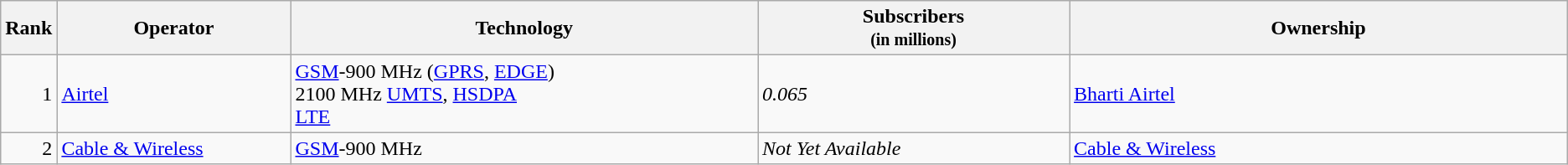<table class="wikitable">
<tr>
<th style="width:3%;">Rank</th>
<th style="width:15%;">Operator</th>
<th style="width:30%;">Technology</th>
<th style="width:20%;">Subscribers<br><small>(in millions)</small></th>
<th style="width:32%;">Ownership</th>
</tr>
<tr>
<td align=right>1</td>
<td><a href='#'>Airtel</a></td>
<td><a href='#'>GSM</a>-900 MHz (<a href='#'>GPRS</a>, <a href='#'>EDGE</a>)<br>2100 MHz <a href='#'>UMTS</a>, <a href='#'>HSDPA</a><br><a href='#'>LTE</a></td>
<td><em>0.065</em></td>
<td><a href='#'>Bharti Airtel</a></td>
</tr>
<tr>
<td align=right>2</td>
<td><a href='#'>Cable & Wireless</a></td>
<td><a href='#'>GSM</a>-900 MHz</td>
<td><em>Not Yet Available</em></td>
<td><a href='#'>Cable & Wireless</a></td>
</tr>
</table>
